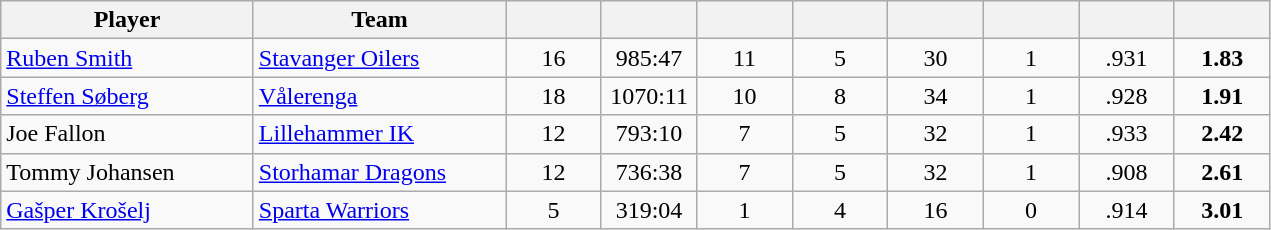<table class="wikitable sortable" style="text-align:center">
<tr>
<th bgcolor="#DDDDFF" width="18.5%">Player</th>
<th bgcolor="#DDDDFF" width="18.5%">Team</th>
<th bgcolor="#DDDDFF" width="7%"></th>
<th bgcolor="#DDDDFF" width="7%"></th>
<th bgcolor="#DDDDFF" width="7%"></th>
<th bgcolor="#DDDDFF" width="7%"></th>
<th bgcolor="#DDDDFF" width="7%"></th>
<th bgcolor="#DDDDFF" width="7%"></th>
<th bgcolor="#DDDDFF" width="7%"></th>
<th bgcolor="#DDDDFF" width="7%"></th>
</tr>
<tr>
<td align=left> <a href='#'>Ruben Smith</a></td>
<td align=left><a href='#'>Stavanger Oilers</a></td>
<td>16</td>
<td>985:47</td>
<td>11</td>
<td>5</td>
<td>30</td>
<td>1</td>
<td>.931</td>
<td><strong>1.83</strong></td>
</tr>
<tr>
<td align=left> <a href='#'>Steffen Søberg</a></td>
<td align=left><a href='#'>Vålerenga</a></td>
<td>18</td>
<td>1070:11</td>
<td>10</td>
<td>8</td>
<td>34</td>
<td>1</td>
<td>.928</td>
<td><strong>1.91</strong></td>
</tr>
<tr>
<td align=left> Joe Fallon</td>
<td align=left><a href='#'>Lillehammer IK</a></td>
<td>12</td>
<td>793:10</td>
<td>7</td>
<td>5</td>
<td>32</td>
<td>1</td>
<td>.933</td>
<td><strong>2.42</strong></td>
</tr>
<tr>
<td align=left> Tommy Johansen</td>
<td align=left><a href='#'>Storhamar Dragons</a></td>
<td>12</td>
<td>736:38</td>
<td>7</td>
<td>5</td>
<td>32</td>
<td>1</td>
<td>.908</td>
<td><strong>2.61</strong></td>
</tr>
<tr>
<td align=left> <a href='#'>Gašper Krošelj</a></td>
<td align=left><a href='#'>Sparta Warriors</a></td>
<td>5</td>
<td>319:04</td>
<td>1</td>
<td>4</td>
<td>16</td>
<td>0</td>
<td>.914</td>
<td><strong>3.01</strong></td>
</tr>
</table>
